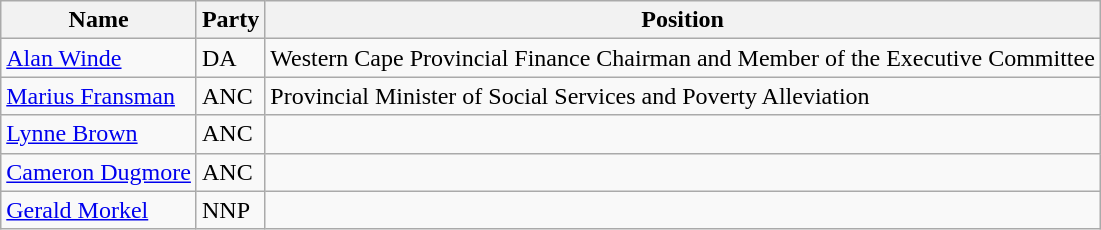<table class="wikitable sortable">
<tr>
<th>Name</th>
<th>Party</th>
<th>Position</th>
</tr>
<tr>
<td><a href='#'>Alan Winde</a></td>
<td>DA</td>
<td>Western Cape Provincial Finance Chairman and Member of the Executive Committee</td>
</tr>
<tr>
<td><a href='#'>Marius Fransman</a></td>
<td>ANC</td>
<td>Provincial Minister of Social Services and Poverty Alleviation</td>
</tr>
<tr>
<td><a href='#'>Lynne Brown</a></td>
<td>ANC</td>
<td></td>
</tr>
<tr>
<td><a href='#'>Cameron Dugmore</a></td>
<td>ANC</td>
<td></td>
</tr>
<tr>
<td><a href='#'>Gerald Morkel</a></td>
<td>NNP</td>
<td></td>
</tr>
</table>
